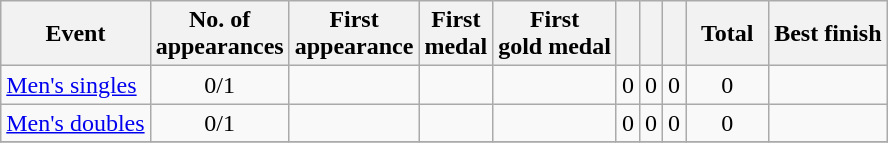<table class="wikitable sortable" style="text-align:center">
<tr>
<th>Event</th>
<th>No. of<br>appearances</th>
<th>First<br>appearance</th>
<th>First<br>medal</th>
<th>First<br>gold medal</th>
<th width:3em; font-weight:bold;"></th>
<th width:3em; font-weight:bold;"></th>
<th width:3em; font-weight:bold;"></th>
<th style="width:3em; font-weight:bold;">Total</th>
<th>Best finish</th>
</tr>
<tr>
<td align=left><a href='#'>Men's singles</a></td>
<td>0/1</td>
<td></td>
<td></td>
<td></td>
<td>0</td>
<td>0</td>
<td>0</td>
<td>0</td>
<td></td>
</tr>
<tr>
<td align=left><a href='#'>Men's doubles</a></td>
<td>0/1</td>
<td></td>
<td></td>
<td></td>
<td>0</td>
<td>0</td>
<td>0</td>
<td>0</td>
<td></td>
</tr>
<tr>
</tr>
</table>
